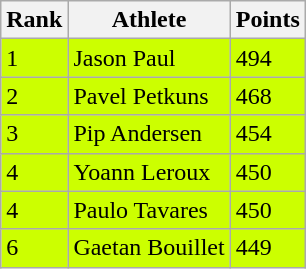<table class="wikitable">
<tr>
<th>Rank</th>
<th>Athlete</th>
<th>Points</th>
</tr>
<tr>
<td style="background:#CCFF00">1</td>
<td style="background:#CCFF00"> Jason Paul</td>
<td style="background:#CCFF00">494</td>
</tr>
<tr>
<td style="background:#CCFF00">2</td>
<td style="background:#CCFF00"> Pavel Petkuns</td>
<td style="background:#CCFF00">468</td>
</tr>
<tr>
<td style="background:#CCFF00">3</td>
<td style="background:#CCFF00"> Pip Andersen</td>
<td style="background:#CCFF00">454</td>
</tr>
<tr>
<td style="background:#CCFF00">4</td>
<td style="background:#CCFF00"> Yoann Leroux</td>
<td style="background:#CCFF00">450</td>
</tr>
<tr>
<td style="background:#CCFF00">4</td>
<td style="background:#CCFF00"> Paulo Tavares</td>
<td style="background:#CCFF00">450</td>
</tr>
<tr>
<td style="background:#CCFF00">6</td>
<td style="background:#CCFF00"> Gaetan Bouillet</td>
<td style="background:#CCFF00">449</td>
</tr>
</table>
